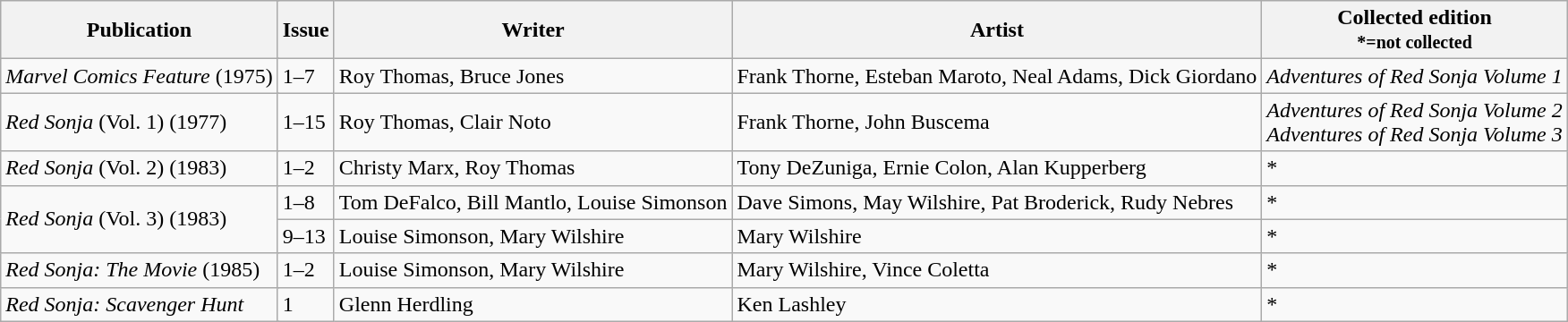<table class="wikitable">
<tr>
<th colspan="2">Publication</th>
<th>Issue</th>
<th>Writer</th>
<th>Artist</th>
<th>Collected edition<br><small><strong>*=not collected</strong></small></th>
</tr>
<tr>
<td colspan="2"><em>Marvel Comics Feature</em> (1975)</td>
<td>1–7</td>
<td>Roy Thomas, Bruce Jones</td>
<td>Frank Thorne, Esteban Maroto, Neal Adams, Dick Giordano</td>
<td><em>Adventures of Red Sonja Volume 1</em></td>
</tr>
<tr>
<td colspan="2"><em>Red Sonja</em> (Vol. 1) (1977)</td>
<td>1–15</td>
<td>Roy Thomas, Clair Noto</td>
<td>Frank Thorne, John Buscema</td>
<td><em>Adventures of Red Sonja Volume 2</em><br><em>Adventures of Red Sonja Volume 3</em></td>
</tr>
<tr>
<td colspan="2"><em>Red Sonja</em> (Vol. 2) (1983)</td>
<td>1–2</td>
<td>Christy Marx, Roy Thomas</td>
<td>Tony DeZuniga, Ernie Colon, Alan Kupperberg</td>
<td>*</td>
</tr>
<tr>
<td colspan="2" rowspan="2"><em>Red Sonja</em> (Vol. 3) (1983)</td>
<td>1–8</td>
<td>Tom DeFalco, Bill Mantlo, Louise Simonson</td>
<td>Dave Simons, May Wilshire, Pat Broderick, Rudy Nebres</td>
<td>*</td>
</tr>
<tr>
<td>9–13</td>
<td>Louise Simonson, Mary Wilshire</td>
<td>Mary Wilshire</td>
<td>*</td>
</tr>
<tr>
<td colspan="2"><em>Red Sonja: The Movie</em> (1985)</td>
<td>1–2</td>
<td>Louise Simonson, Mary Wilshire</td>
<td>Mary Wilshire, Vince Coletta</td>
<td>*</td>
</tr>
<tr>
<td colspan="2"><em>Red Sonja: Scavenger Hunt</em></td>
<td>1</td>
<td>Glenn Herdling</td>
<td>Ken Lashley</td>
<td>*</td>
</tr>
</table>
